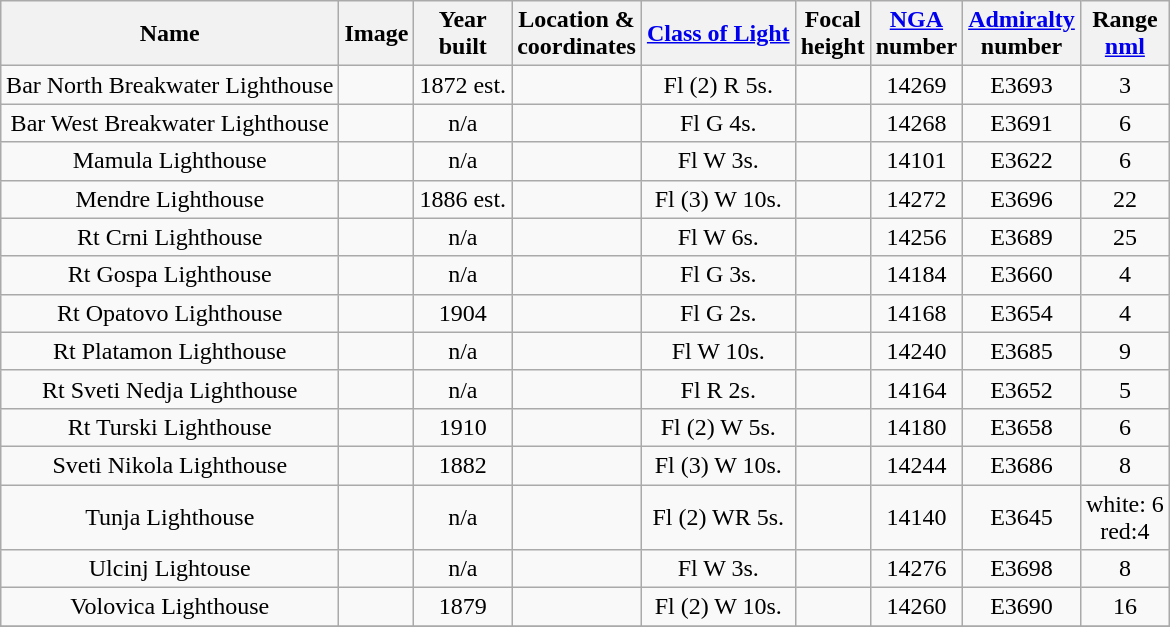<table class="wikitable sortable" style="margin:auto;text-align:center">
<tr>
<th>Name</th>
<th>Image</th>
<th>Year<br>built</th>
<th>Location &<br> coordinates</th>
<th><a href='#'>Class of Light</a></th>
<th>Focal<br>height</th>
<th><a href='#'>NGA</a><br>number</th>
<th><a href='#'>Admiralty</a><br>number</th>
<th>Range<br><a href='#'>nml</a></th>
</tr>
<tr>
<td>Bar North Breakwater Lighthouse</td>
<td></td>
<td>1872 est.</td>
<td></td>
<td>Fl (2) R 5s.</td>
<td></td>
<td>14269</td>
<td>E3693</td>
<td>3</td>
</tr>
<tr>
<td>Bar West Breakwater Lighthouse</td>
<td></td>
<td>n/a</td>
<td></td>
<td>Fl G 4s.</td>
<td></td>
<td>14268</td>
<td>E3691</td>
<td>6</td>
</tr>
<tr>
<td>Mamula Lighthouse</td>
<td></td>
<td>n/a</td>
<td></td>
<td>Fl W 3s.</td>
<td></td>
<td>14101</td>
<td>E3622</td>
<td>6</td>
</tr>
<tr>
<td>Mendre Lighthouse</td>
<td></td>
<td>1886 est.</td>
<td></td>
<td>Fl (3) W 10s.</td>
<td></td>
<td>14272</td>
<td>E3696</td>
<td>22</td>
</tr>
<tr>
<td>Rt Crni Lighthouse</td>
<td></td>
<td>n/a</td>
<td></td>
<td>Fl W 6s.</td>
<td></td>
<td>14256</td>
<td>E3689</td>
<td>25</td>
</tr>
<tr>
<td>Rt Gospa Lighthouse</td>
<td></td>
<td>n/a</td>
<td></td>
<td>Fl G 3s.</td>
<td></td>
<td>14184</td>
<td>E3660</td>
<td>4</td>
</tr>
<tr>
<td>Rt Opatovo Lighthouse</td>
<td></td>
<td>1904</td>
<td></td>
<td>Fl G 2s.</td>
<td></td>
<td>14168</td>
<td>E3654</td>
<td>4</td>
</tr>
<tr>
<td>Rt Platamon Lighthouse</td>
<td></td>
<td>n/a</td>
<td></td>
<td>Fl W 10s.</td>
<td></td>
<td>14240</td>
<td>E3685</td>
<td>9</td>
</tr>
<tr>
<td>Rt Sveti Nedja Lighthouse</td>
<td></td>
<td>n/a</td>
<td></td>
<td>Fl R 2s.</td>
<td></td>
<td>14164</td>
<td>E3652</td>
<td>5</td>
</tr>
<tr>
<td>Rt Turski Lighthouse</td>
<td></td>
<td>1910</td>
<td></td>
<td>Fl (2) W 5s.</td>
<td></td>
<td>14180</td>
<td>E3658</td>
<td>6</td>
</tr>
<tr>
<td>Sveti Nikola Lighthouse</td>
<td></td>
<td>1882</td>
<td></td>
<td>Fl (3) W 10s.</td>
<td></td>
<td>14244</td>
<td>E3686</td>
<td>8</td>
</tr>
<tr>
<td>Tunja Lighthouse</td>
<td></td>
<td>n/a</td>
<td></td>
<td>Fl (2) WR 5s.</td>
<td></td>
<td>14140</td>
<td>E3645</td>
<td>white: 6<br>red:4</td>
</tr>
<tr>
<td>Ulcinj Lightouse</td>
<td></td>
<td>n/a</td>
<td></td>
<td>Fl W 3s.</td>
<td></td>
<td>14276</td>
<td>E3698</td>
<td>8</td>
</tr>
<tr>
<td>Volovica Lighthouse</td>
<td></td>
<td>1879</td>
<td></td>
<td>Fl (2) W 10s.</td>
<td></td>
<td>14260</td>
<td>E3690</td>
<td>16</td>
</tr>
<tr>
</tr>
</table>
